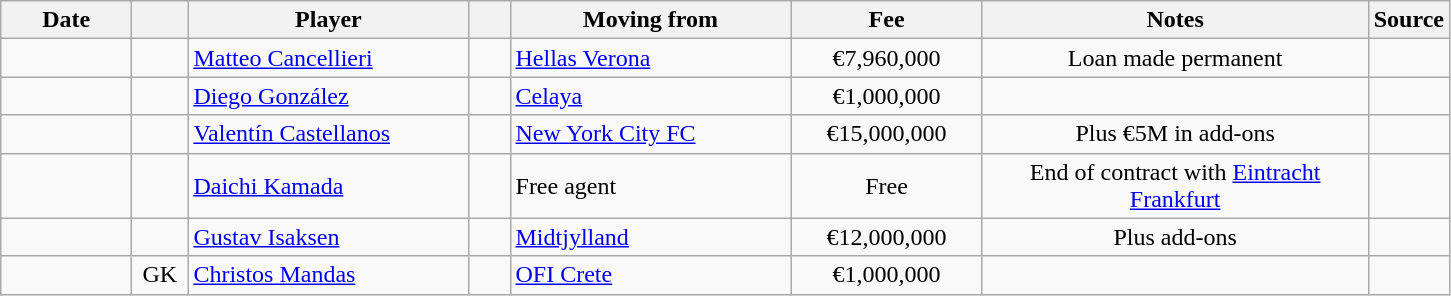<table class="wikitable sortable">
<tr>
<th style="width:80px;">Date</th>
<th style="width:30px;"></th>
<th style="width:180px;">Player</th>
<th style="width:20px;"></th>
<th style="width:180px;">Moving from</th>
<th style="width:120px;" class="unsortable">Fee</th>
<th style="width:250px;" class="unsortable">Notes</th>
<th style="width:20px;">Source</th>
</tr>
<tr>
<td></td>
<td align=center></td>
<td> <a href='#'>Matteo Cancellieri</a></td>
<td align=center></td>
<td><a href='#'>Hellas Verona</a></td>
<td align=center>€7,960,000</td>
<td align=center>Loan made permanent</td>
<td align=center></td>
</tr>
<tr>
<td></td>
<td align=center></td>
<td> <a href='#'>Diego González</a></td>
<td align=center></td>
<td> <a href='#'>Celaya</a></td>
<td align=center>€1,000,000</td>
<td align=center></td>
<td></td>
</tr>
<tr>
<td></td>
<td align=center></td>
<td> <a href='#'>Valentín Castellanos</a></td>
<td align=center></td>
<td> <a href='#'>New York City FC</a></td>
<td align=center>€15,000,000</td>
<td align=center>Plus €5M in add-ons</td>
<td align=center></td>
</tr>
<tr>
<td></td>
<td align=center></td>
<td> <a href='#'>Daichi Kamada</a></td>
<td align=center></td>
<td>Free agent</td>
<td align=center>Free</td>
<td align=center>End of contract with  <a href='#'>Eintracht Frankfurt</a></td>
<td align=center></td>
</tr>
<tr>
<td></td>
<td align=center></td>
<td> <a href='#'>Gustav Isaksen</a></td>
<td align=center></td>
<td> <a href='#'>Midtjylland</a></td>
<td align=center>€12,000,000</td>
<td align=center>Plus add-ons</td>
<td align=center></td>
</tr>
<tr>
<td></td>
<td align=center>GK</td>
<td> <a href='#'>Christos Mandas</a></td>
<td align=center></td>
<td> <a href='#'>OFI Crete</a></td>
<td align=center>€1,000,000</td>
<td align=center></td>
<td align=center></td>
</tr>
</table>
